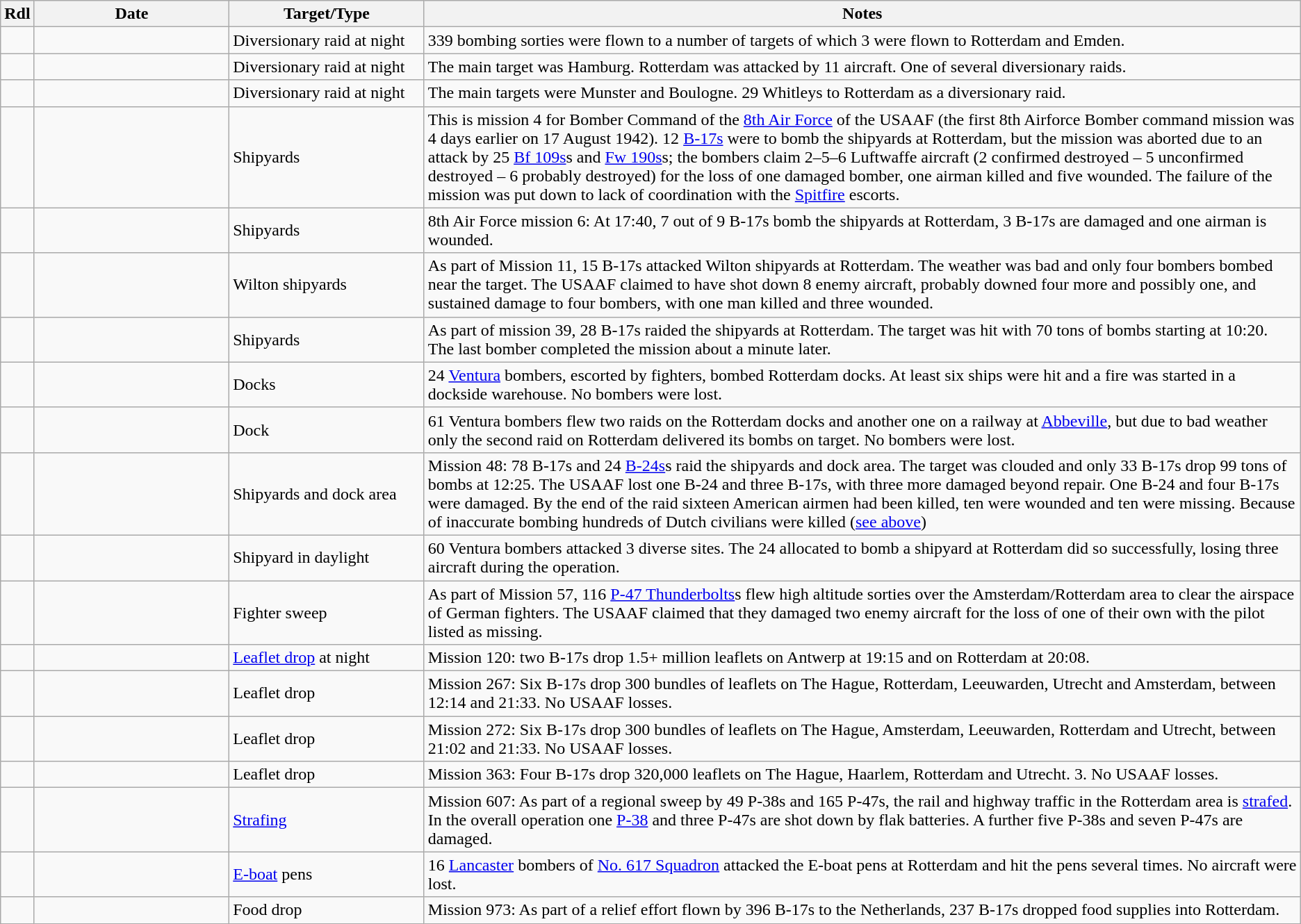<table class="wikitable sortable">
<tr>
<th>Rdl</th>
<th style=" width:15%;">Date</th>
<th style=" width:15%;">Target/Type</th>
<th>Notes</th>
</tr>
<tr>
<td></td>
<td></td>
<td>Diversionary raid at night</td>
<td>339 bombing sorties were flown to a number of targets of which 3 were flown to Rotterdam and Emden.</td>
</tr>
<tr>
<td></td>
<td></td>
<td>Diversionary raid at night</td>
<td>The main target was Hamburg. Rotterdam was attacked by 11 aircraft. One of several diversionary raids.</td>
</tr>
<tr>
<td></td>
<td></td>
<td>Diversionary raid at night</td>
<td>The main targets were Munster and Boulogne. 29 Whitleys to Rotterdam as a diversionary raid.</td>
</tr>
<tr>
<td></td>
<td></td>
<td>Shipyards</td>
<td>This is mission 4 for Bomber Command of the <a href='#'>8th Air Force</a> of the USAAF (the first 8th Airforce Bomber command mission was 4 days earlier on 17 August 1942). 12 <a href='#'>B-17s</a> were to bomb the shipyards at Rotterdam, but the mission was aborted due to an attack by 25 <a href='#'>Bf 109s</a>s and <a href='#'>Fw 190s</a>s; the bombers claim 2–5–6 Luftwaffe aircraft (2 confirmed destroyed – 5 unconfirmed destroyed – 6 probably destroyed) for the loss of one damaged bomber, one airman killed and five wounded. The failure of the mission was put down to lack of coordination with the <a href='#'>Spitfire</a> escorts.</td>
</tr>
<tr>
<td></td>
<td></td>
<td>Shipyards</td>
<td>8th Air Force mission 6: At 17:40, 7 out of 9 B-17s bomb the shipyards at Rotterdam, 3 B-17s are damaged and one airman is wounded.</td>
</tr>
<tr>
<td></td>
<td></td>
<td>Wilton shipyards</td>
<td>As part of Mission 11, 15 B-17s attacked Wilton shipyards at Rotterdam. The weather was bad and only four bombers bombed near the target. The USAAF claimed to have shot down 8 enemy aircraft, probably downed four more and possibly one, and sustained damage to four bombers, with one man killed and three wounded. </td>
</tr>
<tr>
<td></td>
<td></td>
<td>Shipyards</td>
<td>As part of mission 39, 28 B-17s raided the shipyards at Rotterdam. The target was hit with 70 tons of bombs starting at 10:20. The last bomber completed the mission about a minute later.</td>
</tr>
<tr>
<td></td>
<td></td>
<td>Docks</td>
<td>24 <a href='#'>Ventura</a> bombers, escorted by fighters, bombed Rotterdam docks. At least six ships were hit and a fire was started in a dockside warehouse. No bombers were lost.</td>
</tr>
<tr>
<td></td>
<td></td>
<td>Dock</td>
<td>61 Ventura bombers flew two raids on the Rotterdam docks and another one on a railway at <a href='#'>Abbeville</a>, but due to bad weather only the second raid on Rotterdam delivered its bombs on target. No bombers were lost.</td>
</tr>
<tr>
<td></td>
<td></td>
<td>Shipyards and dock area</td>
<td>Mission 48: 78 B-17s and 24 <a href='#'>B-24s</a>s raid the shipyards and dock area.  The target was clouded and only 33 B-17s drop 99 tons of bombs at 12:25. The USAAF lost one B-24 and three B-17s, with three more damaged beyond repair. One B-24 and four B-17s were damaged. By the end of the raid sixteen American airmen had been killed, ten were wounded and ten were missing. Because of inaccurate bombing hundreds of Dutch civilians were killed (<a href='#'>see above</a>)</td>
</tr>
<tr>
<td></td>
<td></td>
<td>Shipyard in daylight</td>
<td>60 Ventura bombers attacked 3 diverse sites. The 24 allocated to bomb a shipyard at Rotterdam did so successfully, losing three aircraft during the operation.</td>
</tr>
<tr>
<td></td>
<td></td>
<td>Fighter sweep</td>
<td>As part of Mission 57, 116 <a href='#'>P-47 Thunderbolts</a>s flew high altitude sorties over the Amsterdam/Rotterdam area to clear the airspace of German fighters. The USAAF claimed that they damaged two enemy aircraft for the loss of one of their own with the pilot listed as missing. </td>
</tr>
<tr>
<td></td>
<td></td>
<td><a href='#'>Leaflet drop</a> at night</td>
<td>Mission 120: two B-17s drop 1.5+ million leaflets on Antwerp at 19:15 and on Rotterdam at 20:08.</td>
</tr>
<tr>
<td></td>
<td></td>
<td>Leaflet drop</td>
<td>Mission 267: Six B-17s drop 300 bundles of leaflets on The Hague, Rotterdam, Leeuwarden, Utrecht and Amsterdam, between 12:14 and 21:33. No USAAF losses.</td>
</tr>
<tr>
<td></td>
<td></td>
<td>Leaflet drop</td>
<td>Mission 272: Six B-17s drop 300 bundles of leaflets on The Hague, Amsterdam, Leeuwarden, Rotterdam and Utrecht, between 21:02 and 21:33. No USAAF losses.</td>
</tr>
<tr>
<td></td>
<td></td>
<td>Leaflet drop</td>
<td>Mission 363: Four B-17s drop 320,000 leaflets on The Hague, Haarlem, Rotterdam and Utrecht. 3. No USAAF losses.</td>
</tr>
<tr>
<td></td>
<td></td>
<td><a href='#'>Strafing</a></td>
<td>Mission 607: As part of a regional sweep by 49 P-38s and 165 P-47s, the rail and highway traffic in the Rotterdam area is <a href='#'>strafed</a>. In the overall operation one <a href='#'>P-38</a> and three P-47s are shot down by flak batteries. A further five P-38s and seven P-47s are damaged.</td>
</tr>
<tr>
<td></td>
<td></td>
<td><a href='#'>E-boat</a> pens</td>
<td>16 <a href='#'>Lancaster</a> bombers of <a href='#'>No. 617 Squadron</a> attacked the E-boat pens at Rotterdam and hit the pens several times. No aircraft were lost.</td>
</tr>
<tr>
<td></td>
<td></td>
<td>Food drop</td>
<td>Mission 973: As part of a relief effort flown by 396 B-17s to the Netherlands, 237 B-17s dropped food supplies into Rotterdam.</td>
</tr>
</table>
